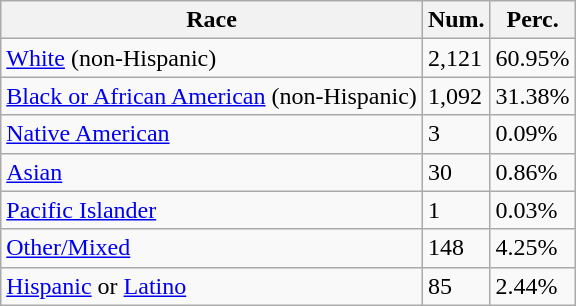<table class="wikitable">
<tr>
<th>Race</th>
<th>Num.</th>
<th>Perc.</th>
</tr>
<tr>
<td><a href='#'>White</a> (non-Hispanic)</td>
<td>2,121</td>
<td>60.95%</td>
</tr>
<tr>
<td><a href='#'>Black or African American</a> (non-Hispanic)</td>
<td>1,092</td>
<td>31.38%</td>
</tr>
<tr>
<td><a href='#'>Native American</a></td>
<td>3</td>
<td>0.09%</td>
</tr>
<tr>
<td><a href='#'>Asian</a></td>
<td>30</td>
<td>0.86%</td>
</tr>
<tr>
<td><a href='#'>Pacific Islander</a></td>
<td>1</td>
<td>0.03%</td>
</tr>
<tr>
<td><a href='#'>Other/Mixed</a></td>
<td>148</td>
<td>4.25%</td>
</tr>
<tr>
<td><a href='#'>Hispanic</a> or <a href='#'>Latino</a></td>
<td>85</td>
<td>2.44%</td>
</tr>
</table>
